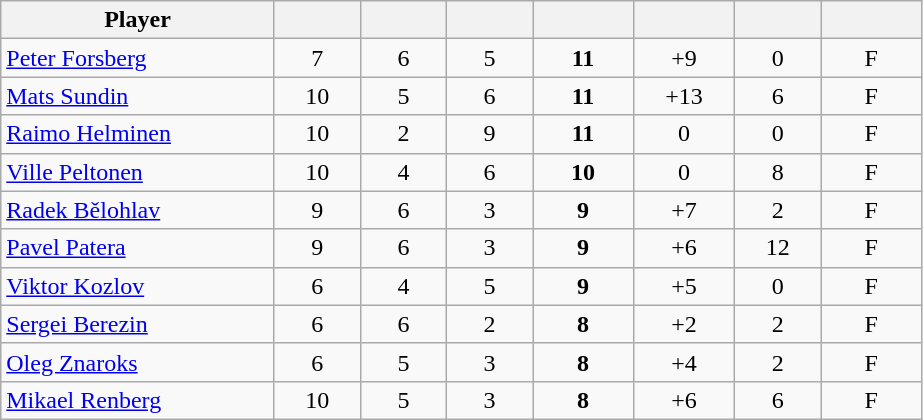<table class="wikitable sortable" style="text-align:center;">
<tr>
<th style="width:175px;">Player</th>
<th style="width:50px;"></th>
<th style="width:50px;"></th>
<th style="width:50px;"></th>
<th style="width:60px;"></th>
<th style="width:60px;"></th>
<th style="width:50px;"></th>
<th style="width:60px;"></th>
</tr>
<tr>
<td style="text-align:left;"> <a href='#'>Peter Forsberg</a></td>
<td>7</td>
<td>6</td>
<td>5</td>
<td><strong>11</strong></td>
<td>+9</td>
<td>0</td>
<td>F</td>
</tr>
<tr>
<td style="text-align:left;"> <a href='#'>Mats Sundin</a></td>
<td>10</td>
<td>5</td>
<td>6</td>
<td><strong>11</strong></td>
<td>+13</td>
<td>6</td>
<td>F</td>
</tr>
<tr>
<td style="text-align:left;"> <a href='#'>Raimo Helminen</a></td>
<td>10</td>
<td>2</td>
<td>9</td>
<td><strong>11</strong></td>
<td>0</td>
<td>0</td>
<td>F</td>
</tr>
<tr>
<td style="text-align:left;"> <a href='#'>Ville Peltonen</a></td>
<td>10</td>
<td>4</td>
<td>6</td>
<td><strong>10</strong></td>
<td>0</td>
<td>8</td>
<td>F</td>
</tr>
<tr>
<td style="text-align:left;"> <a href='#'>Radek Bělohlav</a></td>
<td>9</td>
<td>6</td>
<td>3</td>
<td><strong>9</strong></td>
<td>+7</td>
<td>2</td>
<td>F</td>
</tr>
<tr>
<td style="text-align:left;"> <a href='#'>Pavel Patera</a></td>
<td>9</td>
<td>6</td>
<td>3</td>
<td><strong>9</strong></td>
<td>+6</td>
<td>12</td>
<td>F</td>
</tr>
<tr>
<td style="text-align:left;"> <a href='#'>Viktor Kozlov</a></td>
<td>6</td>
<td>4</td>
<td>5</td>
<td><strong>9</strong></td>
<td>+5</td>
<td>0</td>
<td>F</td>
</tr>
<tr>
<td style="text-align:left;"> <a href='#'>Sergei Berezin</a></td>
<td>6</td>
<td>6</td>
<td>2</td>
<td><strong>8</strong></td>
<td>+2</td>
<td>2</td>
<td>F</td>
</tr>
<tr>
<td style="text-align:left;"> <a href='#'>Oleg Znaroks</a></td>
<td>6</td>
<td>5</td>
<td>3</td>
<td><strong>8</strong></td>
<td>+4</td>
<td>2</td>
<td>F</td>
</tr>
<tr>
<td style="text-align:left;"> <a href='#'>Mikael Renberg</a></td>
<td>10</td>
<td>5</td>
<td>3</td>
<td><strong>8</strong></td>
<td>+6</td>
<td>6</td>
<td>F</td>
</tr>
</table>
